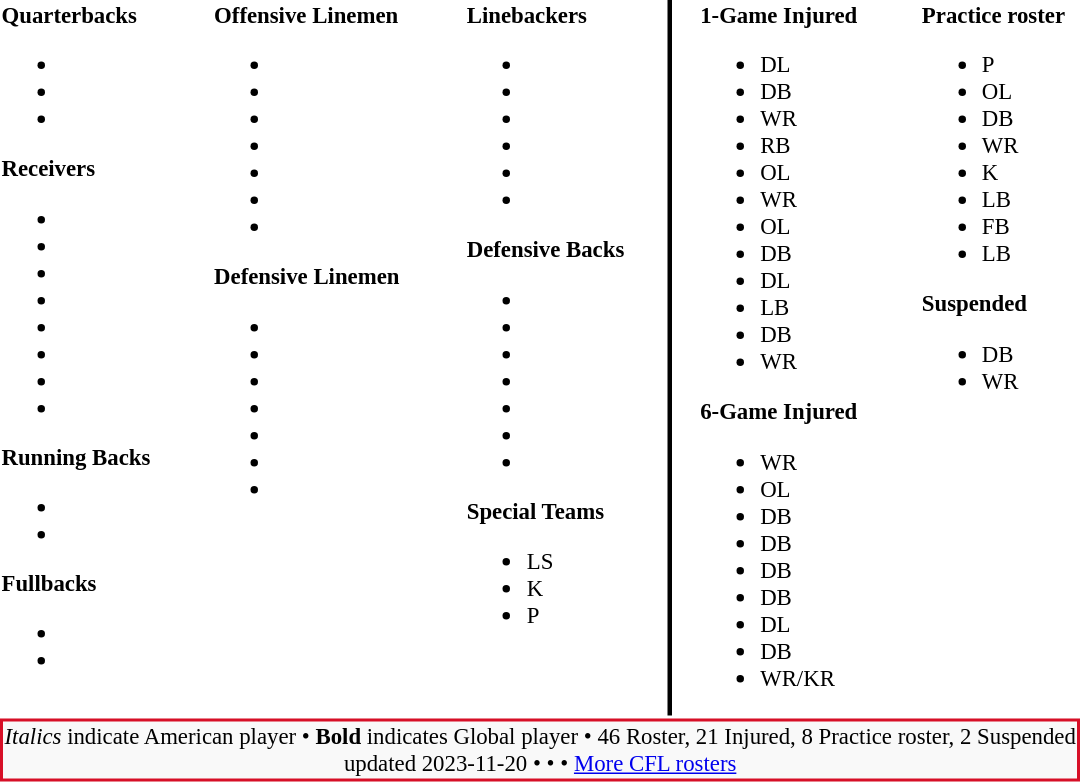<table class="toccolours" style="text-align: left;">
<tr>
<td style="font-size: 95%;vertical-align:top;"><strong>Quarterbacks</strong><br><ul><li></li><li></li><li></li></ul><strong>Receivers</strong><ul><li></li><li></li><li></li><li></li><li></li><li></li><li></li><li></li></ul><strong>Running Backs</strong><ul><li></li><li></li></ul><strong>Fullbacks</strong><ul><li></li><li></li></ul></td>
<td style="width: 25px;"></td>
<td style="font-size: 95%;vertical-align:top;"><strong>Offensive Linemen</strong><br><ul><li></li><li></li><li></li><li></li><li></li><li></li><li></li></ul><strong>Defensive Linemen</strong><ul><li></li><li></li><li></li><li></li><li></li><li></li><li></li></ul></td>
<td style="width: 25px;"></td>
<td style="font-size: 95%;vertical-align:top;"><strong>Linebackers</strong><br><ul><li></li><li></li><li></li><li></li><li></li><li></li></ul><strong>Defensive Backs</strong><ul><li></li><li></li><li></li><li></li><li></li><li></li><li></li></ul><strong>Special Teams</strong><ul><li> LS</li><li> K</li><li> P</li></ul></td>
<td style="width: 12px;"></td>
<td style="width: 0.5px; background-color:#000000"></td>
<td style="width: 12px;"></td>
<td style="font-size: 95%;vertical-align:top;"><strong>1-Game Injured </strong><br><ul><li> DL</li><li> DB</li><li> WR</li><li> RB</li><li> OL</li><li> WR</li><li> OL</li><li> DB</li><li> DL</li><li> LB</li><li> DB</li><li> WR</li></ul><strong>6-Game Injured </strong><ul><li> WR</li><li> OL</li><li> DB</li><li> DB</li><li> DB</li><li> DB</li><li> DL</li><li> DB</li><li> WR/KR</li></ul></td>
<td style="width: 25px;"></td>
<td style="font-size: 95%;vertical-align:top;"><strong>Practice roster</strong><br><ul><li> P</li><li> OL</li><li> DB</li><li> WR</li><li> K</li><li> LB</li><li> FB</li><li> LB</li></ul><strong>Suspended</strong><ul><li> DB</li><li> WR</li></ul></td>
</tr>
<tr>
<td style="text-align:center;font-size: 95%;background:#F9F9F9;border:2px solid #D70F27" colspan="12"><em>Italics</em> indicate American player • <strong>Bold</strong> indicates Global player • 46 Roster, 21 Injured, 8 Practice roster, 2 Suspended<br><span></span> updated 2023-11-20 • <span></span> • <span></span> • <a href='#'>More CFL rosters</a></td>
</tr>
<tr>
</tr>
</table>
